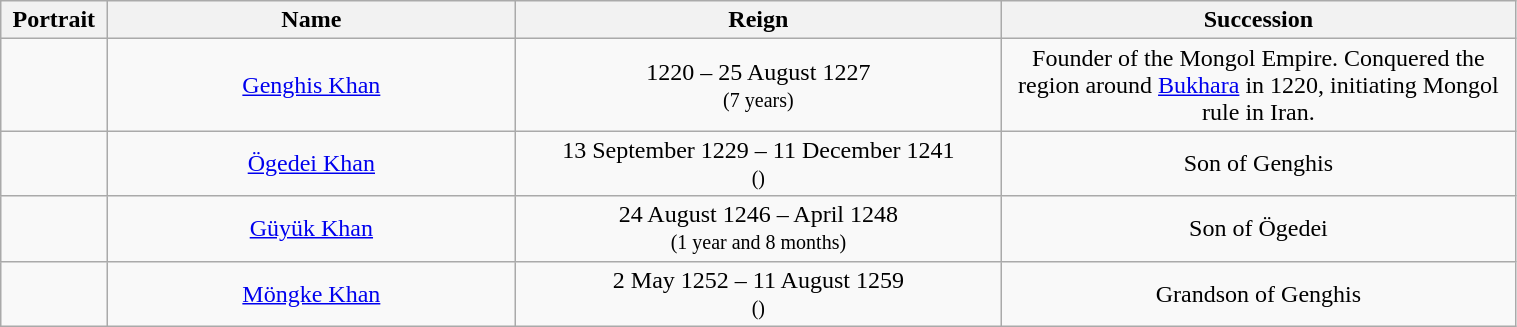<table class="wikitable" style="text-align:center; width:80%;">
<tr>
<th width="7%">Portrait</th>
<th width="27%">Name</th>
<th width="32%">Reign</th>
<th width="34%">Succession</th>
</tr>
<tr>
<td></td>
<td><a href='#'>Genghis Khan</a></td>
<td>1220 – 25 August 1227<br><small>(7 years)</small></td>
<td>Founder of the Mongol Empire. Conquered the region around <a href='#'>Bukhara</a> in 1220, initiating Mongol rule in Iran.</td>
</tr>
<tr>
<td></td>
<td><a href='#'>Ögedei Khan</a></td>
<td>13 September 1229 – 11 December 1241<br><small>()</small></td>
<td>Son of Genghis</td>
</tr>
<tr>
<td></td>
<td><a href='#'>Güyük Khan</a></td>
<td>24 August 1246 – April 1248<br><small>(1 year and 8 months)</small></td>
<td>Son of Ögedei</td>
</tr>
<tr>
<td></td>
<td><a href='#'>Möngke Khan</a></td>
<td>2 May 1252 – 11 August 1259<br><small>()</small></td>
<td>Grandson of Genghis</td>
</tr>
</table>
